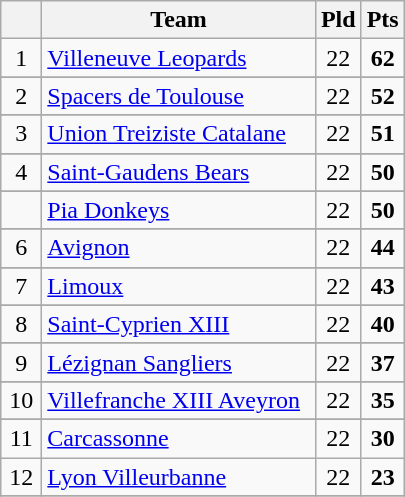<table class="wikitable" style="text-align:center;">
<tr>
<th width=20 abbr="Position"></th>
<th width=175>Team</th>
<th width=20 abbr="Played">Pld</th>
<th width=20 abbr="Points">Pts</th>
</tr>
<tr>
<td>1</td>
<td style="text-align:left;"> <a href='#'>Villeneuve Leopards</a></td>
<td>22</td>
<td><strong>62</strong></td>
</tr>
<tr>
</tr>
<tr>
<td>2</td>
<td style="text-align:left;"> <a href='#'>Spacers de Toulouse</a></td>
<td>22</td>
<td><strong>52</strong></td>
</tr>
<tr>
</tr>
<tr>
<td>3</td>
<td style="text-align:left;"> <a href='#'>Union Treiziste Catalane</a></td>
<td>22</td>
<td><strong>51</strong></td>
</tr>
<tr>
</tr>
<tr>
<td>4</td>
<td style="text-align:left;"> <a href='#'>Saint-Gaudens Bears</a></td>
<td>22</td>
<td><strong>50</strong></td>
</tr>
<tr>
</tr>
<tr>
<td></td>
<td style="text-align:left;"> <a href='#'>Pia Donkeys</a></td>
<td>22</td>
<td><strong>50</strong></td>
</tr>
<tr>
</tr>
<tr>
<td>6</td>
<td style="text-align:left;"> <a href='#'>Avignon</a></td>
<td>22</td>
<td><strong>44</strong></td>
</tr>
<tr>
</tr>
<tr>
<td>7</td>
<td style="text-align:left;"> <a href='#'>Limoux</a></td>
<td>22</td>
<td><strong>43</strong></td>
</tr>
<tr>
</tr>
<tr>
<td>8</td>
<td style="text-align:left;"><a href='#'>Saint-Cyprien XIII</a></td>
<td>22</td>
<td><strong>40</strong></td>
</tr>
<tr>
</tr>
<tr>
<td>9</td>
<td style="text-align:left"> <a href='#'>Lézignan Sangliers</a></td>
<td>22</td>
<td><strong>37</strong></td>
</tr>
<tr>
</tr>
<tr>
<td>10</td>
<td style="text-align:left;"> <a href='#'>Villefranche XIII Aveyron</a></td>
<td>22</td>
<td><strong>35</strong></td>
</tr>
<tr>
</tr>
<tr>
<td>11</td>
<td style="text-align:left;"> <a href='#'>Carcassonne</a></td>
<td>22</td>
<td><strong>30</strong></td>
</tr>
<tr>
<td>12</td>
<td style="text-align:left;"> <a href='#'>Lyon Villeurbanne</a></td>
<td>22</td>
<td><strong>23</strong></td>
</tr>
<tr>
</tr>
</table>
